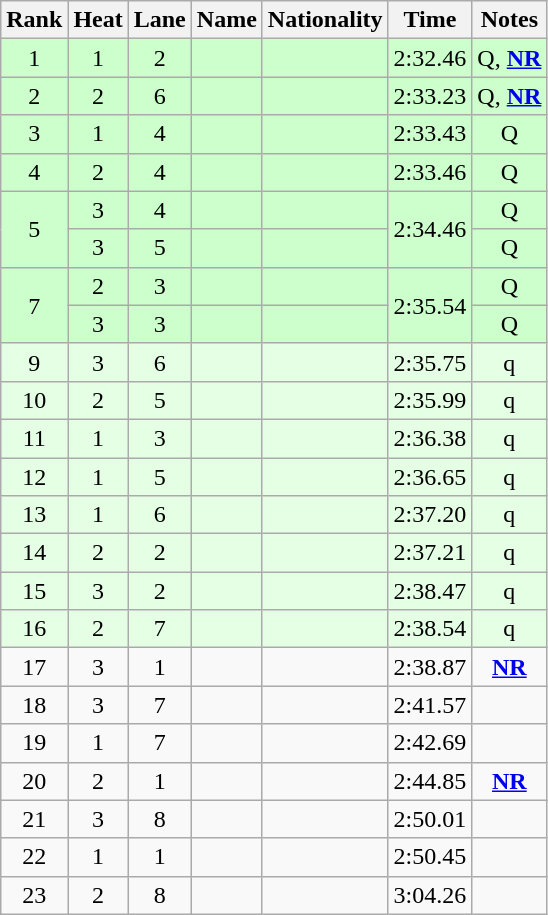<table class="wikitable sortable" style="text-align:center">
<tr>
<th>Rank</th>
<th>Heat</th>
<th>Lane</th>
<th>Name</th>
<th>Nationality</th>
<th>Time</th>
<th>Notes</th>
</tr>
<tr bgcolor="#ccffcc">
<td>1</td>
<td>1</td>
<td>2</td>
<td align="left"></td>
<td align="left"></td>
<td>2:32.46</td>
<td>Q, <strong><a href='#'>NR</a></strong></td>
</tr>
<tr bgcolor="#ccffcc">
<td>2</td>
<td>2</td>
<td>6</td>
<td align="left"></td>
<td align="left"></td>
<td>2:33.23</td>
<td>Q, <strong><a href='#'>NR</a></strong></td>
</tr>
<tr bgcolor="#ccffcc">
<td>3</td>
<td>1</td>
<td>4</td>
<td align="left"></td>
<td align="left"></td>
<td>2:33.43</td>
<td>Q</td>
</tr>
<tr bgcolor="#ccffcc">
<td>4</td>
<td>2</td>
<td>4</td>
<td align="left"></td>
<td align="left"></td>
<td>2:33.46</td>
<td>Q</td>
</tr>
<tr bgcolor="#ccffcc">
<td rowspan=2>5</td>
<td>3</td>
<td>4</td>
<td align="left"></td>
<td align="left"></td>
<td rowspan=2>2:34.46</td>
<td>Q</td>
</tr>
<tr bgcolor="#ccffcc">
<td>3</td>
<td>5</td>
<td align="left"></td>
<td align="left"></td>
<td>Q</td>
</tr>
<tr bgcolor="#ccffcc">
<td rowspan=2>7</td>
<td>2</td>
<td>3</td>
<td align="left"></td>
<td align="left"></td>
<td rowspan=2>2:35.54</td>
<td>Q</td>
</tr>
<tr bgcolor="#ccffcc">
<td>3</td>
<td>3</td>
<td align="left"></td>
<td align="left"></td>
<td>Q</td>
</tr>
<tr bgcolor=e5ffe5>
<td>9</td>
<td>3</td>
<td>6</td>
<td align="left"></td>
<td align="left"></td>
<td>2:35.75</td>
<td>q</td>
</tr>
<tr bgcolor=e5ffe5>
<td>10</td>
<td>2</td>
<td>5</td>
<td align="left"></td>
<td align="left"></td>
<td>2:35.99</td>
<td>q</td>
</tr>
<tr bgcolor=e5ffe5>
<td>11</td>
<td>1</td>
<td>3</td>
<td align="left"></td>
<td align="left"></td>
<td>2:36.38</td>
<td>q</td>
</tr>
<tr bgcolor=e5ffe5>
<td>12</td>
<td>1</td>
<td>5</td>
<td align="left"></td>
<td align="left"></td>
<td>2:36.65</td>
<td>q</td>
</tr>
<tr bgcolor=e5ffe5>
<td>13</td>
<td>1</td>
<td>6</td>
<td align="left"></td>
<td align="left"></td>
<td>2:37.20</td>
<td>q</td>
</tr>
<tr bgcolor=e5ffe5>
<td>14</td>
<td>2</td>
<td>2</td>
<td align="left"></td>
<td align="left"></td>
<td>2:37.21</td>
<td>q</td>
</tr>
<tr bgcolor=e5ffe5>
<td>15</td>
<td>3</td>
<td>2</td>
<td align="left"></td>
<td align="left"></td>
<td>2:38.47</td>
<td>q</td>
</tr>
<tr bgcolor=e5ffe5>
<td>16</td>
<td>2</td>
<td>7</td>
<td align="left"></td>
<td align="left"></td>
<td>2:38.54</td>
<td>q</td>
</tr>
<tr>
<td>17</td>
<td>3</td>
<td>1</td>
<td align="left"></td>
<td align="left"></td>
<td>2:38.87</td>
<td><strong><a href='#'>NR</a></strong></td>
</tr>
<tr>
<td>18</td>
<td>3</td>
<td>7</td>
<td align="left"></td>
<td align="left"></td>
<td>2:41.57</td>
<td></td>
</tr>
<tr>
<td>19</td>
<td>1</td>
<td>7</td>
<td align="left"></td>
<td align="left"></td>
<td>2:42.69</td>
<td></td>
</tr>
<tr>
<td>20</td>
<td>2</td>
<td>1</td>
<td align="left"></td>
<td align="left"></td>
<td>2:44.85</td>
<td><strong><a href='#'>NR</a></strong></td>
</tr>
<tr>
<td>21</td>
<td>3</td>
<td>8</td>
<td align="left"></td>
<td align="left"></td>
<td>2:50.01</td>
<td></td>
</tr>
<tr>
<td>22</td>
<td>1</td>
<td>1</td>
<td align="left"></td>
<td align="left"></td>
<td>2:50.45</td>
<td></td>
</tr>
<tr>
<td>23</td>
<td>2</td>
<td>8</td>
<td align="left"></td>
<td align="left"></td>
<td>3:04.26</td>
<td></td>
</tr>
</table>
